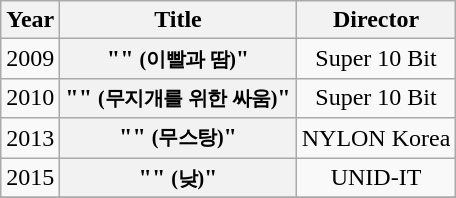<table class="wikitable plainrowheaders" style="text-align:center;">
<tr>
<th scope="col">Year</th>
<th scope="col">Title</th>
<th scope="col">Director</th>
</tr>
<tr>
<td>2009</td>
<th scope="row">"" <small>(이빨과 땀)</small>"</th>
<td>Super 10 Bit</td>
</tr>
<tr>
<td>2010</td>
<th scope="row">"" <small>(무지개를 위한 싸움)</small>"</th>
<td>Super 10 Bit</td>
</tr>
<tr>
<td>2013</td>
<th scope="row">"" <small>(무스탕)</small>"</th>
<td>NYLON Korea</td>
</tr>
<tr>
<td>2015</td>
<th scope="row">"" <small>(낮)</small>"</th>
<td>UNID-IT</td>
</tr>
<tr>
</tr>
</table>
